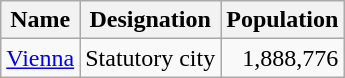<table class="wikitable">
<tr>
<th>Name</th>
<th>Designation</th>
<th>Population</th>
</tr>
<tr>
<td><a href='#'>Vienna</a></td>
<td>Statutory city</td>
<td style="text-align:right">1,888,776</td>
</tr>
</table>
